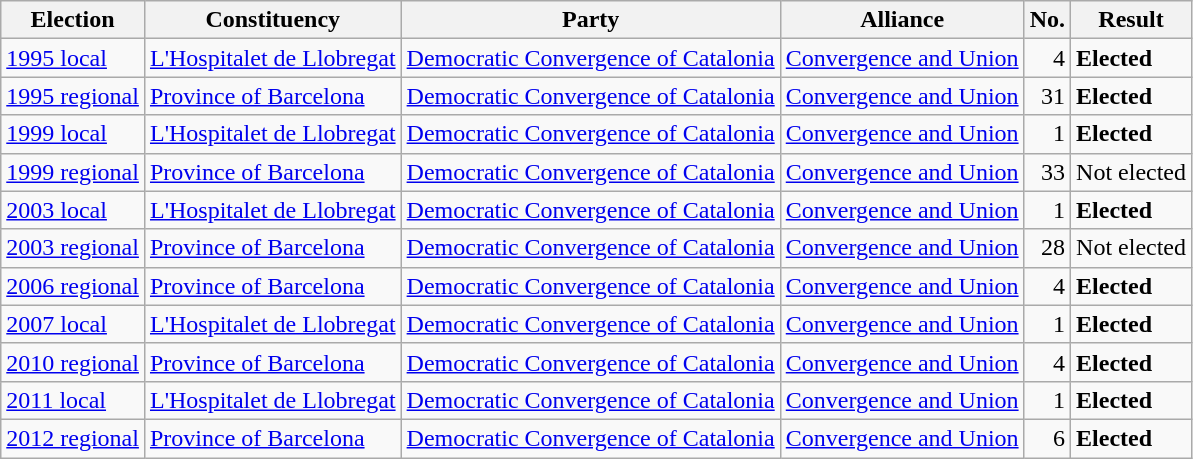<table class="wikitable" style="text-align:left;">
<tr>
<th scope=col>Election</th>
<th scope=col>Constituency</th>
<th scope=col>Party</th>
<th scope=col>Alliance</th>
<th scope=col>No.</th>
<th scope=col>Result</th>
</tr>
<tr>
<td><a href='#'>1995 local</a></td>
<td><a href='#'>L'Hospitalet de Llobregat</a></td>
<td><a href='#'>Democratic Convergence of Catalonia</a></td>
<td><a href='#'>Convergence and Union</a></td>
<td align=right>4</td>
<td><strong>Elected</strong></td>
</tr>
<tr>
<td><a href='#'>1995 regional</a></td>
<td><a href='#'>Province of Barcelona</a></td>
<td><a href='#'>Democratic Convergence of Catalonia</a></td>
<td><a href='#'>Convergence and Union</a></td>
<td align=right>31</td>
<td><strong>Elected</strong></td>
</tr>
<tr>
<td><a href='#'>1999 local</a></td>
<td><a href='#'>L'Hospitalet de Llobregat</a></td>
<td><a href='#'>Democratic Convergence of Catalonia</a></td>
<td><a href='#'>Convergence and Union</a></td>
<td align=right>1</td>
<td><strong>Elected</strong></td>
</tr>
<tr>
<td><a href='#'>1999 regional</a></td>
<td><a href='#'>Province of Barcelona</a></td>
<td><a href='#'>Democratic Convergence of Catalonia</a></td>
<td><a href='#'>Convergence and Union</a></td>
<td align=right>33</td>
<td>Not elected</td>
</tr>
<tr>
<td><a href='#'>2003 local</a></td>
<td><a href='#'>L'Hospitalet de Llobregat</a></td>
<td><a href='#'>Democratic Convergence of Catalonia</a></td>
<td><a href='#'>Convergence and Union</a></td>
<td align=right>1</td>
<td><strong>Elected</strong></td>
</tr>
<tr>
<td><a href='#'>2003 regional</a></td>
<td><a href='#'>Province of Barcelona</a></td>
<td><a href='#'>Democratic Convergence of Catalonia</a></td>
<td><a href='#'>Convergence and Union</a></td>
<td align=right>28</td>
<td>Not elected</td>
</tr>
<tr>
<td><a href='#'>2006 regional</a></td>
<td><a href='#'>Province of Barcelona</a></td>
<td><a href='#'>Democratic Convergence of Catalonia</a></td>
<td><a href='#'>Convergence and Union</a></td>
<td align=right>4</td>
<td><strong>Elected</strong></td>
</tr>
<tr>
<td><a href='#'>2007 local</a></td>
<td><a href='#'>L'Hospitalet de Llobregat</a></td>
<td><a href='#'>Democratic Convergence of Catalonia</a></td>
<td><a href='#'>Convergence and Union</a></td>
<td align=right>1</td>
<td><strong>Elected</strong></td>
</tr>
<tr>
<td><a href='#'>2010 regional</a></td>
<td><a href='#'>Province of Barcelona</a></td>
<td><a href='#'>Democratic Convergence of Catalonia</a></td>
<td><a href='#'>Convergence and Union</a></td>
<td align=right>4</td>
<td><strong>Elected</strong></td>
</tr>
<tr>
<td><a href='#'>2011 local</a></td>
<td><a href='#'>L'Hospitalet de Llobregat</a></td>
<td><a href='#'>Democratic Convergence of Catalonia</a></td>
<td><a href='#'>Convergence and Union</a></td>
<td align=right>1</td>
<td><strong>Elected</strong></td>
</tr>
<tr>
<td><a href='#'>2012 regional</a></td>
<td><a href='#'>Province of Barcelona</a></td>
<td><a href='#'>Democratic Convergence of Catalonia</a></td>
<td><a href='#'>Convergence and Union</a></td>
<td align=right>6</td>
<td><strong>Elected</strong></td>
</tr>
</table>
